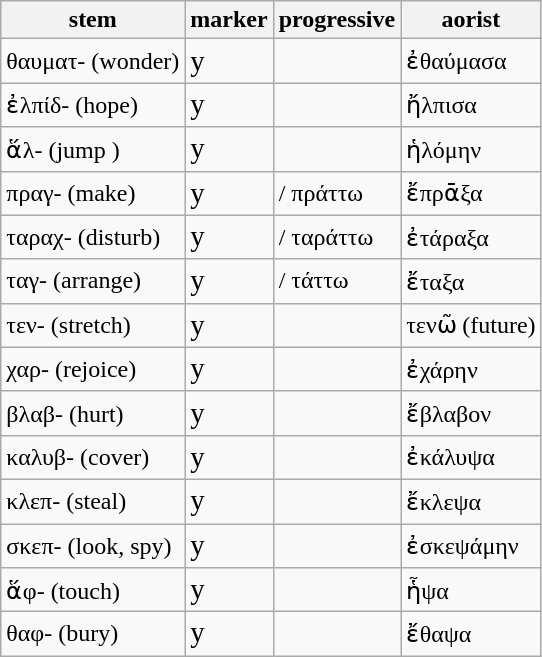<table class="wikitable">
<tr>
<th>stem</th>
<th>marker</th>
<th>progressive</th>
<th>aorist</th>
</tr>
<tr>
<td>θαυματ- (wonder)</td>
<td><big>y</big></td>
<td></td>
<td>ἐθαύμασα</td>
</tr>
<tr>
<td>ἐλπίδ-  (hope)</td>
<td><big>y</big></td>
<td></td>
<td>ἤλπισα</td>
</tr>
<tr>
<td>ἅλ-  (jump	)</td>
<td><big>y</big></td>
<td></td>
<td>ἡλόμην</td>
</tr>
<tr>
<td>πραγ-  (make)</td>
<td><big>y</big></td>
<td>/ πράττω</td>
<td>ἔπρᾱξα</td>
</tr>
<tr>
<td>ταραχ-  (disturb)</td>
<td><big>y</big></td>
<td>/ ταράττω</td>
<td>ἐτάραξα</td>
</tr>
<tr>
<td>ταγ-  (arrange)</td>
<td><big>y</big></td>
<td>/ τάττω</td>
<td>ἔταξα</td>
</tr>
<tr>
<td>τεν-  (stretch)</td>
<td><big>y</big></td>
<td></td>
<td>τενῶ (future)</td>
</tr>
<tr>
<td>χαρ-  (rejoice)</td>
<td><big>y</big></td>
<td></td>
<td>ἐχάρην</td>
</tr>
<tr>
<td>βλαβ-  (hurt)</td>
<td><big>y</big></td>
<td></td>
<td>ἔβλαβον</td>
</tr>
<tr>
<td>καλυβ-  (cover)</td>
<td><big>y</big></td>
<td></td>
<td>ἐκάλυψα</td>
</tr>
<tr>
<td>κλεπ-  (steal)</td>
<td><big>y</big></td>
<td></td>
<td>ἔκλεψα</td>
</tr>
<tr>
<td>σκεπ-  (look, spy)</td>
<td><big>y</big></td>
<td></td>
<td>ἐσκεψάμην</td>
</tr>
<tr>
<td>ἅφ-  (touch)</td>
<td><big>y</big></td>
<td></td>
<td>ἧψα</td>
</tr>
<tr>
<td>θαφ-  (bury)</td>
<td><big>y</big></td>
<td></td>
<td>ἔθαψα</td>
</tr>
</table>
